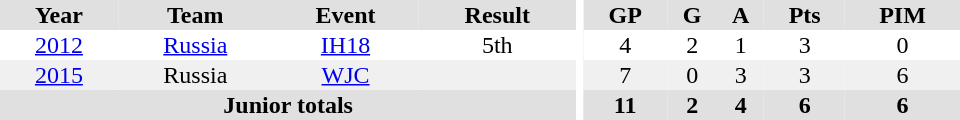<table border="0" cellpadding="1" cellspacing="0" ID="Table3" style="text-align:center; width:40em">
<tr ALIGN="center" bgcolor="#e0e0e0">
<th>Year</th>
<th>Team</th>
<th>Event</th>
<th>Result</th>
<th rowspan="99" bgcolor="#ffffff"></th>
<th>GP</th>
<th>G</th>
<th>A</th>
<th>Pts</th>
<th>PIM</th>
</tr>
<tr>
<td><a href='#'>2012</a></td>
<td><a href='#'>Russia</a></td>
<td><a href='#'>IH18</a></td>
<td>5th</td>
<td>4</td>
<td>2</td>
<td>1</td>
<td>3</td>
<td>0</td>
</tr>
<tr bgcolor="#f0f0f0">
<td><a href='#'>2015</a></td>
<td>Russia</td>
<td><a href='#'>WJC</a></td>
<td></td>
<td>7</td>
<td>0</td>
<td>3</td>
<td>3</td>
<td>6</td>
</tr>
<tr bgcolor="#e0e0e0">
<th colspan="4">Junior totals</th>
<th>11</th>
<th>2</th>
<th>4</th>
<th>6</th>
<th>6</th>
</tr>
</table>
